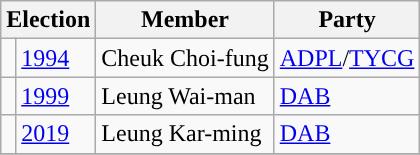<table class="wikitable">
<tr>
<th colspan="2">Election</th>
<th>Member</th>
<th>Party</th>
</tr>
<tr>
<td style="color:inherit;background:"></td>
<td><a href='#'>1994</a></td>
<td>Cheuk Choi-fung</td>
<td><a href='#'>ADPL</a>/<a href='#'>TYCG</a></td>
</tr>
<tr>
<td style="color:inherit;background:"></td>
<td><a href='#'>1999</a></td>
<td>Leung Wai-man</td>
<td><a href='#'>DAB</a></td>
</tr>
<tr>
<td style="color:inherit;background:"></td>
<td><a href='#'>2019</a></td>
<td>Leung Kar-ming</td>
<td><a href='#'>DAB</a></td>
</tr>
<tr>
</tr>
</table>
